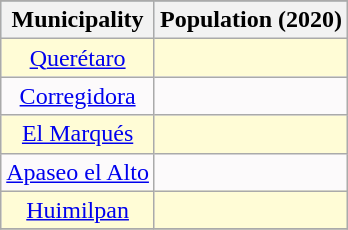<table class="wikitable">
<tr>
</tr>
<tr style="background:#C7DBF1;" align=center>
<th>Municipality</th>
<th>Population (2020)</th>
</tr>
<tr style="background:#FFFCD6;" align=center>
<td><a href='#'>Querétaro</a></td>
<td></td>
</tr>
<tr style="background:#FCFAFB;" align=center>
<td><a href='#'>Corregidora</a></td>
<td></td>
</tr>
<tr style="background:#FFFCD6;" align=center>
<td><a href='#'>El Marqués</a></td>
<td></td>
</tr>
<tr style="background:#FCFAFB;" align=center>
<td><a href='#'>Apaseo el Alto</a></td>
<td></td>
</tr>
<tr style="background:#FFFCD6;" align=center>
<td><a href='#'>Huimilpan</a></td>
<td></td>
</tr>
<tr>
</tr>
</table>
